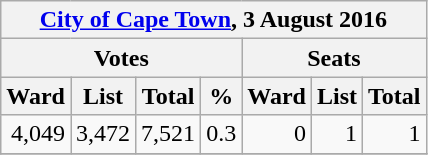<table class=wikitable style="text-align:right">
<tr>
<th colspan="9" align="center"><a href='#'>City of Cape Town</a>, 3 August 2016</th>
</tr>
<tr>
<th colspan="4" align="center">Votes</th>
<th colspan="6" align="center">Seats</th>
</tr>
<tr>
<th>Ward</th>
<th>List</th>
<th>Total</th>
<th>%</th>
<th>Ward</th>
<th>List</th>
<th>Total</th>
</tr>
<tr>
<td>4,049</td>
<td>3,472</td>
<td>7,521</td>
<td>0.3</td>
<td>0</td>
<td>1</td>
<td>1</td>
</tr>
<tr>
</tr>
</table>
